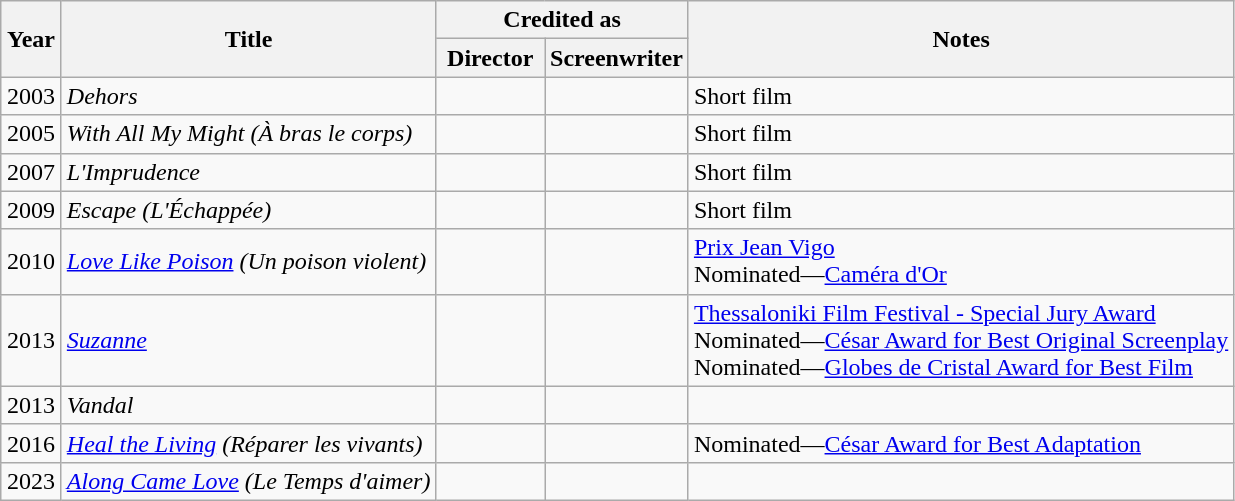<table class="wikitable sortable">
<tr>
<th rowspan=2 width="33">Year</th>
<th rowspan=2>Title</th>
<th colspan=2>Credited as</th>
<th rowspan=2>Notes</th>
</tr>
<tr>
<th width=65>Director</th>
<th width=65>Screenwriter</th>
</tr>
<tr>
<td align="center">2003</td>
<td align="left"><em>Dehors</em></td>
<td></td>
<td></td>
<td>Short film</td>
</tr>
<tr>
<td align="center">2005</td>
<td align="left"><em>With All My Might (À bras le corps)</em></td>
<td></td>
<td></td>
<td>Short film</td>
</tr>
<tr>
<td align="center">2007</td>
<td align="left"><em>L'Imprudence</em></td>
<td></td>
<td></td>
<td>Short film</td>
</tr>
<tr>
<td align="center">2009</td>
<td align="left"><em>Escape (L'Échappée)</em></td>
<td></td>
<td></td>
<td>Short film</td>
</tr>
<tr>
<td align="center">2010</td>
<td align="left"><em><a href='#'>Love Like Poison</a> (Un poison violent)</em></td>
<td></td>
<td></td>
<td><a href='#'>Prix Jean Vigo</a><br>Nominated—<a href='#'>Caméra d'Or</a></td>
</tr>
<tr>
<td align="center">2013</td>
<td align="left"><em><a href='#'>Suzanne</a></em></td>
<td></td>
<td></td>
<td><a href='#'>Thessaloniki Film Festival - Special Jury Award</a><br>Nominated—<a href='#'>César Award for Best Original Screenplay</a><br>Nominated—<a href='#'>Globes de Cristal Award for Best Film</a></td>
</tr>
<tr>
<td align="center">2013</td>
<td align="left"><em>Vandal</em></td>
<td></td>
<td></td>
<td></td>
</tr>
<tr>
<td align="center">2016</td>
<td align="left"><em><a href='#'>Heal the Living</a> (Réparer les vivants)</em></td>
<td></td>
<td></td>
<td>Nominated—<a href='#'>César Award for Best Adaptation</a></td>
</tr>
<tr>
<td align="center">2023</td>
<td align="left"><em><a href='#'>Along Came Love</a> (Le Temps d'aimer)</em></td>
<td></td>
<td></td>
<td></td>
</tr>
</table>
